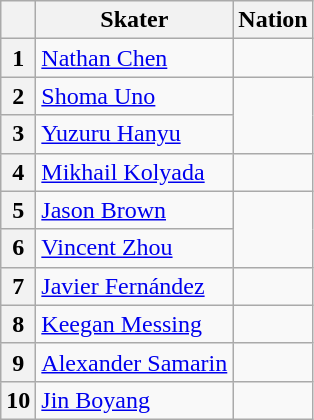<table class="wikitable sortable" style="text-align: left">
<tr>
<th scope="col"></th>
<th scope="col">Skater</th>
<th scope="col">Nation</th>
</tr>
<tr>
<th scope="row">1</th>
<td><a href='#'>Nathan Chen</a></td>
<td></td>
</tr>
<tr>
<th scope="row">2</th>
<td><a href='#'>Shoma Uno</a></td>
<td rowspan="2"></td>
</tr>
<tr>
<th scope="row">3</th>
<td><a href='#'>Yuzuru Hanyu</a></td>
</tr>
<tr>
<th scope="row">4</th>
<td><a href='#'>Mikhail Kolyada</a></td>
<td></td>
</tr>
<tr>
<th scope="row">5</th>
<td><a href='#'>Jason Brown</a></td>
<td rowspan="2"></td>
</tr>
<tr>
<th scope="row">6</th>
<td><a href='#'>Vincent Zhou</a></td>
</tr>
<tr>
<th scope="row">7</th>
<td><a href='#'>Javier Fernández</a></td>
<td></td>
</tr>
<tr>
<th scope="row">8</th>
<td><a href='#'>Keegan Messing</a></td>
<td></td>
</tr>
<tr>
<th scope="row">9</th>
<td><a href='#'>Alexander Samarin</a></td>
<td></td>
</tr>
<tr>
<th scope="row">10</th>
<td><a href='#'>Jin Boyang</a></td>
<td></td>
</tr>
</table>
